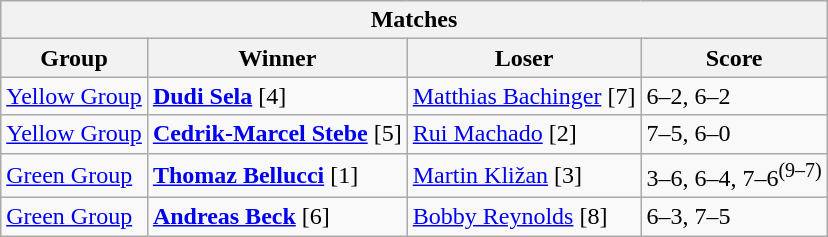<table class="wikitable collapsible uncollapsed" style="margin:1em auto;">
<tr>
<th colspan=4>Matches</th>
</tr>
<tr>
<th>Group</th>
<th>Winner</th>
<th>Loser</th>
<th>Score</th>
</tr>
<tr align=left>
<td><a href='#'>Yellow Group</a></td>
<td> <strong><a href='#'>Dudi Sela</a></strong> [4]</td>
<td> <a href='#'>Matthias Bachinger</a> [7]</td>
<td>6–2, 6–2</td>
</tr>
<tr align=left>
<td><a href='#'>Yellow Group</a></td>
<td> <strong><a href='#'>Cedrik-Marcel Stebe</a></strong> [5]</td>
<td> <a href='#'>Rui Machado</a> [2]</td>
<td>7–5, 6–0</td>
</tr>
<tr align=left>
<td><a href='#'>Green Group</a></td>
<td> <strong><a href='#'>Thomaz Bellucci</a></strong> [1]</td>
<td> <a href='#'>Martin Kližan</a> [3]</td>
<td>3–6, 6–4, 7–6<sup>(9–7)</sup></td>
</tr>
<tr align=left>
<td><a href='#'>Green Group</a></td>
<td> <strong><a href='#'>Andreas Beck</a></strong> [6]</td>
<td> <a href='#'>Bobby Reynolds</a> [8]</td>
<td>6–3, 7–5</td>
</tr>
</table>
